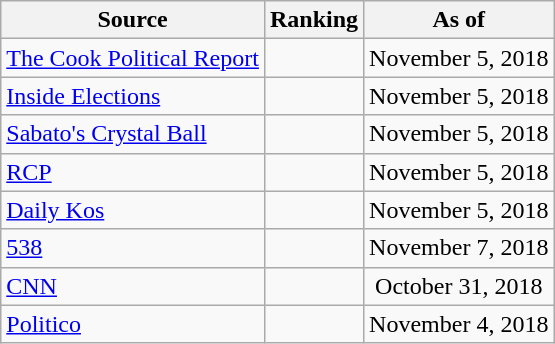<table class="wikitable" style="text-align:center">
<tr>
<th>Source</th>
<th>Ranking</th>
<th>As of</th>
</tr>
<tr>
<td align=left><a href='#'>The Cook Political Report</a></td>
<td></td>
<td>November 5, 2018</td>
</tr>
<tr>
<td align=left><a href='#'>Inside Elections</a></td>
<td></td>
<td>November 5, 2018</td>
</tr>
<tr>
<td align=left><a href='#'>Sabato's Crystal Ball</a></td>
<td></td>
<td>November 5, 2018</td>
</tr>
<tr>
<td align="left"><a href='#'>RCP</a></td>
<td></td>
<td>November 5, 2018</td>
</tr>
<tr>
<td align="left"><a href='#'>Daily Kos</a></td>
<td></td>
<td>November 5, 2018</td>
</tr>
<tr>
<td align="left"><a href='#'>538</a></td>
<td></td>
<td>November 7, 2018</td>
</tr>
<tr>
<td align="left"><a href='#'>CNN</a></td>
<td></td>
<td>October 31, 2018</td>
</tr>
<tr>
<td align="left"><a href='#'>Politico</a></td>
<td></td>
<td>November 4, 2018</td>
</tr>
</table>
